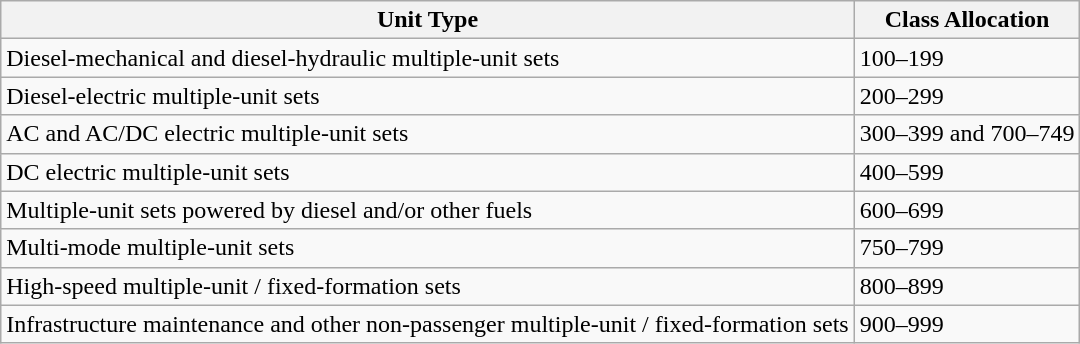<table class="wikitable">
<tr>
<th>Unit Type</th>
<th>Class Allocation</th>
</tr>
<tr>
<td>Diesel-mechanical and diesel-hydraulic multiple-unit sets</td>
<td>100–199</td>
</tr>
<tr>
<td>Diesel-electric multiple-unit sets</td>
<td>200–299</td>
</tr>
<tr>
<td>AC and AC/DC electric multiple-unit sets</td>
<td>300–399 and 700–749</td>
</tr>
<tr>
<td>DC electric multiple-unit sets</td>
<td>400–599</td>
</tr>
<tr>
<td>Multiple-unit sets powered by diesel and/or other fuels</td>
<td>600–699</td>
</tr>
<tr>
<td>Multi-mode multiple-unit sets</td>
<td>750–799</td>
</tr>
<tr>
<td>High-speed multiple-unit / fixed-formation sets</td>
<td>800–899</td>
</tr>
<tr>
<td>Infrastructure maintenance and other non-passenger multiple-unit / fixed-formation sets</td>
<td>900–999</td>
</tr>
</table>
